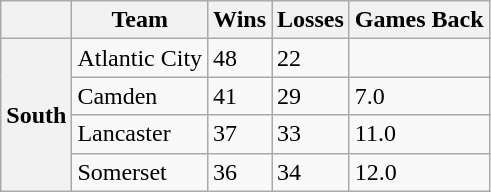<table class="wikitable">
<tr>
<th></th>
<th>Team</th>
<th>Wins</th>
<th>Losses</th>
<th>Games Back</th>
</tr>
<tr>
<th rowspan="4">South</th>
<td>Atlantic City</td>
<td>48</td>
<td>22</td>
<td> </td>
</tr>
<tr>
<td>Camden</td>
<td>41</td>
<td>29</td>
<td>7.0</td>
</tr>
<tr>
<td>Lancaster</td>
<td>37</td>
<td>33</td>
<td>11.0</td>
</tr>
<tr>
<td>Somerset</td>
<td>36</td>
<td>34</td>
<td>12.0</td>
</tr>
</table>
